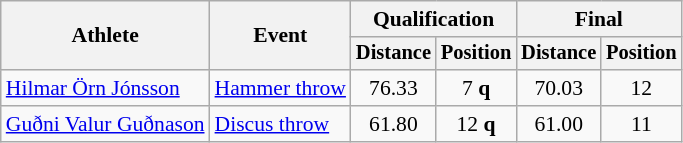<table class=wikitable style=font-size:90%>
<tr>
<th rowspan=2>Athlete</th>
<th rowspan=2>Event</th>
<th colspan=2>Qualification</th>
<th colspan=2>Final</th>
</tr>
<tr style=font-size:95%>
<th>Distance</th>
<th>Position</th>
<th>Distance</th>
<th>Position</th>
</tr>
<tr align=center>
<td align=left><a href='#'>Hilmar Örn Jónsson</a></td>
<td align=left><a href='#'>Hammer throw</a></td>
<td>76.33 </td>
<td>7 <strong>q</strong></td>
<td>70.03</td>
<td>12</td>
</tr>
<tr align=center>
<td align=left><a href='#'>Guðni Valur Guðnason</a></td>
<td align=left><a href='#'>Discus throw</a></td>
<td>61.80</td>
<td>12 <strong>q</strong></td>
<td>61.00</td>
<td>11</td>
</tr>
</table>
